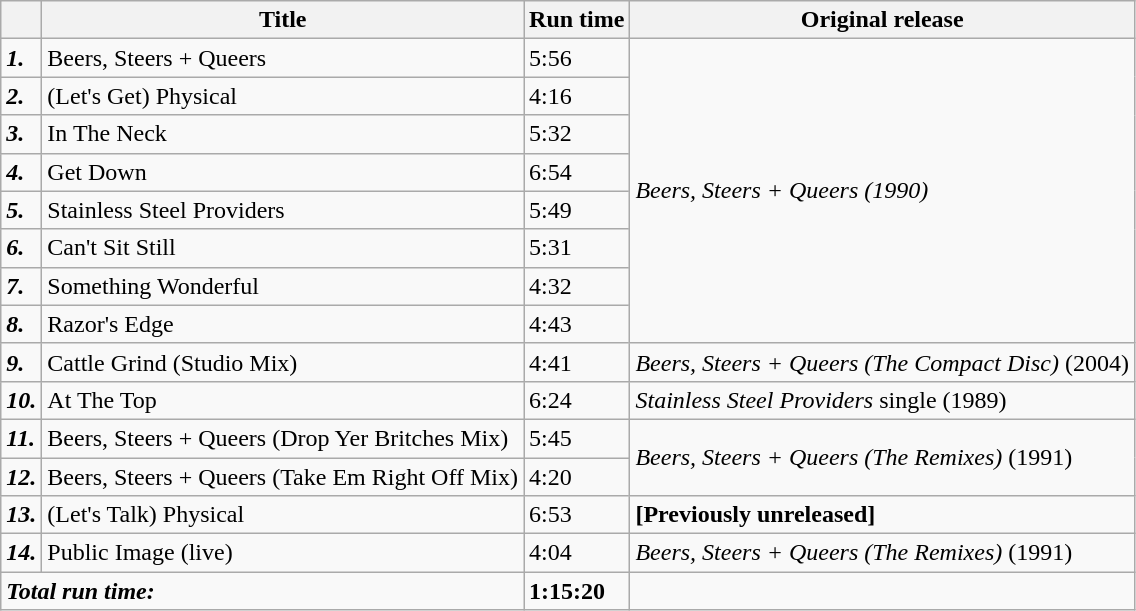<table class="wikitable sortable">
<tr>
<th></th>
<th>Title</th>
<th>Run time</th>
<th>Original release</th>
</tr>
<tr>
<td><strong><em>1.</em></strong></td>
<td>Beers, Steers + Queers</td>
<td>5:56</td>
<td rowspan="8"><em>Beers, Steers + Queers (1990)</em></td>
</tr>
<tr>
<td><strong><em>2.</em></strong></td>
<td>(Let's Get) Physical</td>
<td>4:16</td>
</tr>
<tr>
<td><strong><em>3.</em></strong></td>
<td>In The Neck</td>
<td>5:32</td>
</tr>
<tr>
<td><strong><em>4.</em></strong></td>
<td>Get Down</td>
<td>6:54</td>
</tr>
<tr>
<td><strong><em>5.</em></strong></td>
<td>Stainless Steel Providers</td>
<td>5:49</td>
</tr>
<tr>
<td><strong><em>6.</em></strong></td>
<td>Can't Sit Still</td>
<td>5:31</td>
</tr>
<tr>
<td><strong><em>7.</em></strong></td>
<td>Something Wonderful</td>
<td>4:32</td>
</tr>
<tr>
<td><strong><em>8.</em></strong></td>
<td>Razor's Edge</td>
<td>4:43</td>
</tr>
<tr>
<td><strong><em>9.</em></strong></td>
<td>Cattle Grind (Studio Mix)</td>
<td>4:41</td>
<td><em>Beers, Steers + Queers (The Compact Disc)</em> (2004)</td>
</tr>
<tr>
<td><strong><em>10.</em></strong></td>
<td>At The Top</td>
<td>6:24</td>
<td><em>Stainless Steel Providers</em> single (1989)</td>
</tr>
<tr>
<td><strong><em>11.</em></strong></td>
<td>Beers, Steers + Queers (Drop Yer Britches Mix)</td>
<td>5:45</td>
<td rowspan="2"><em>Beers, Steers + Queers (The Remixes)</em> (1991)</td>
</tr>
<tr>
<td><strong><em>12.</em></strong></td>
<td>Beers, Steers + Queers (Take Em Right Off Mix)</td>
<td>4:20</td>
</tr>
<tr>
<td><strong><em>13.</em></strong></td>
<td>(Let's Talk) Physical</td>
<td>6:53</td>
<td><strong>[Previously unreleased]</strong></td>
</tr>
<tr>
<td><strong><em>14.</em></strong></td>
<td>Public Image (live)</td>
<td>4:04</td>
<td><em>Beers, Steers + Queers (The Remixes)</em> (1991)</td>
</tr>
<tr>
<td colspan="2"><strong><em>Total run time:</em></strong></td>
<td><strong>1:15:20</strong></td>
<td></td>
</tr>
</table>
